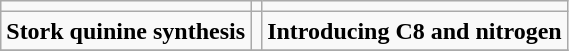<table align="center"  class="wikitable">
<tr>
<td></td>
<td></td>
<td></td>
</tr>
<tr>
<td><strong>Stork quinine synthesis</strong></td>
<td></td>
<td><strong>Introducing C8 and nitrogen</strong></td>
</tr>
<tr>
</tr>
</table>
